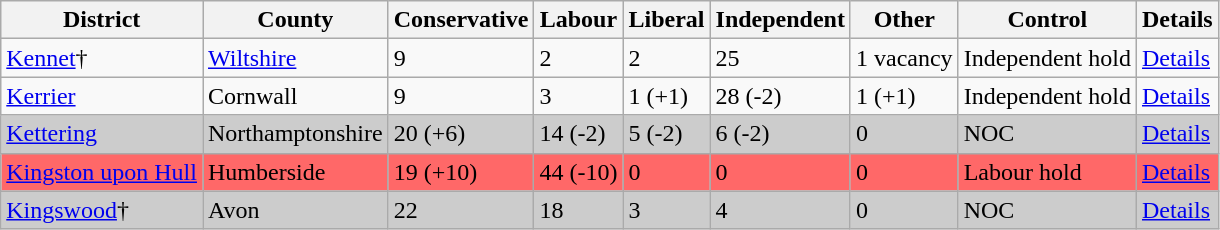<table class="wikitable">
<tr border=1 cellspacing=0 cellpadding=5>
<th>District</th>
<th>County</th>
<th>Conservative</th>
<th>Labour</th>
<th>Liberal</th>
<th>Independent</th>
<th>Other</th>
<th>Control</th>
<th>Details</th>
</tr>
<tr>
<td><a href='#'>Kennet</a>†</td>
<td><a href='#'>Wiltshire</a></td>
<td>9</td>
<td>2</td>
<td>2</td>
<td>25</td>
<td>1 vacancy</td>
<td>Independent hold</td>
<td><a href='#'>Details</a></td>
</tr>
<tr>
<td><a href='#'>Kerrier</a></td>
<td>Cornwall</td>
<td>9</td>
<td>3</td>
<td>1 (+1)</td>
<td>28 (-2)</td>
<td>1 (+1)</td>
<td>Independent hold</td>
<td><a href='#'>Details</a></td>
</tr>
<tr bgcolor=CCCCCC>
<td><a href='#'>Kettering</a></td>
<td>Northamptonshire</td>
<td>20 (+6)</td>
<td>14 (-2)</td>
<td>5 (-2)</td>
<td>6 (-2)</td>
<td>0</td>
<td>NOC</td>
<td><a href='#'>Details</a></td>
</tr>
<tr bgcolor=FF6868>
<td><a href='#'>Kingston upon Hull</a></td>
<td>Humberside</td>
<td>19 (+10)</td>
<td>44 (-10)</td>
<td>0</td>
<td>0</td>
<td>0</td>
<td>Labour hold</td>
<td><a href='#'>Details</a></td>
</tr>
<tr bgcolor=CCCCCC>
<td><a href='#'>Kingswood</a>†</td>
<td>Avon</td>
<td>22</td>
<td>18</td>
<td>3</td>
<td>4</td>
<td>0</td>
<td>NOC</td>
<td><a href='#'>Details</a></td>
</tr>
</table>
